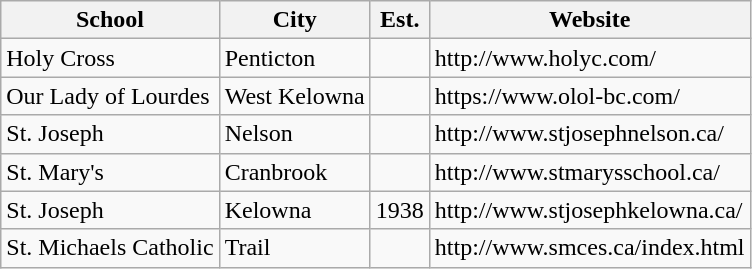<table class="wikitable">
<tr>
<th>School</th>
<th>City</th>
<th>Est.</th>
<th>Website</th>
</tr>
<tr>
<td>Holy Cross</td>
<td>Penticton</td>
<td></td>
<td>http://www.holyc.com/</td>
</tr>
<tr>
<td>Our Lady of Lourdes</td>
<td>West Kelowna</td>
<td></td>
<td>https://www.olol-bc.com/</td>
</tr>
<tr>
<td>St. Joseph</td>
<td>Nelson</td>
<td></td>
<td>http://www.stjosephnelson.ca/</td>
</tr>
<tr>
<td>St. Mary's</td>
<td>Cranbrook</td>
<td></td>
<td>http://www.stmarysschool.ca/</td>
</tr>
<tr>
<td>St. Joseph</td>
<td>Kelowna</td>
<td>1938</td>
<td>http://www.stjosephkelowna.ca/</td>
</tr>
<tr>
<td>St. Michaels Catholic</td>
<td>Trail</td>
<td></td>
<td>http://www.smces.ca/index.html</td>
</tr>
</table>
